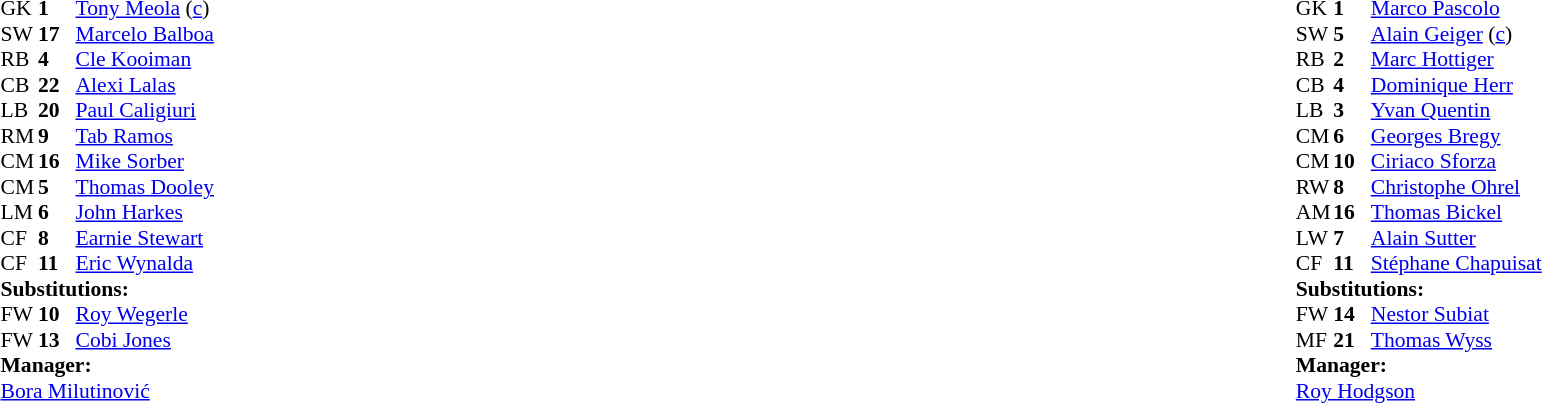<table width="100%">
<tr>
<td valign="top" width="50%"><br><table style="font-size: 90%" cellspacing="0" cellpadding="0">
<tr>
<th width="25"></th>
<th width="25"></th>
</tr>
<tr>
<td>GK</td>
<td><strong>1</strong></td>
<td><a href='#'>Tony Meola</a> (<a href='#'>c</a>)</td>
</tr>
<tr>
<td>SW</td>
<td><strong>17</strong></td>
<td><a href='#'>Marcelo Balboa</a></td>
</tr>
<tr>
<td>RB</td>
<td><strong>4</strong></td>
<td><a href='#'>Cle Kooiman</a></td>
</tr>
<tr>
<td>CB</td>
<td><strong>22</strong></td>
<td><a href='#'>Alexi Lalas</a></td>
</tr>
<tr>
<td>LB</td>
<td><strong>20</strong></td>
<td><a href='#'>Paul Caligiuri</a></td>
</tr>
<tr>
<td>RM</td>
<td><strong>9</strong></td>
<td><a href='#'>Tab Ramos</a></td>
</tr>
<tr>
<td>CM</td>
<td><strong>16</strong></td>
<td><a href='#'>Mike Sorber</a></td>
</tr>
<tr>
<td>CM</td>
<td><strong>5</strong></td>
<td><a href='#'>Thomas Dooley</a></td>
</tr>
<tr>
<td>LM</td>
<td><strong>6</strong></td>
<td><a href='#'>John Harkes</a></td>
<td></td>
</tr>
<tr>
<td>CF</td>
<td><strong>8</strong></td>
<td><a href='#'>Earnie Stewart</a></td>
<td></td>
<td></td>
</tr>
<tr>
<td>CF</td>
<td><strong>11</strong></td>
<td><a href='#'>Eric Wynalda</a></td>
<td></td>
<td></td>
</tr>
<tr>
<td colspan=3><strong>Substitutions:</strong></td>
</tr>
<tr>
<td>FW</td>
<td><strong>10</strong></td>
<td><a href='#'>Roy Wegerle</a></td>
<td></td>
<td></td>
</tr>
<tr>
<td>FW</td>
<td><strong>13</strong></td>
<td><a href='#'>Cobi Jones</a></td>
<td></td>
<td></td>
</tr>
<tr>
<td colspan=3><strong>Manager:</strong></td>
</tr>
<tr>
<td colspan="4"> <a href='#'>Bora Milutinović</a></td>
</tr>
</table>
</td>
<td></td>
<td valign="top" width="50%"><br><table style="font-size: 90%" cellspacing="0" cellpadding="0" align=center>
<tr>
<th width="25"></th>
<th width="25"></th>
</tr>
<tr>
<td>GK</td>
<td><strong>1</strong></td>
<td><a href='#'>Marco Pascolo</a></td>
</tr>
<tr>
<td>SW</td>
<td><strong>5</strong></td>
<td><a href='#'>Alain Geiger</a> (<a href='#'>c</a>)</td>
</tr>
<tr>
<td>RB</td>
<td><strong>2</strong></td>
<td><a href='#'>Marc Hottiger</a></td>
</tr>
<tr>
<td>CB</td>
<td><strong>4</strong></td>
<td><a href='#'>Dominique Herr</a></td>
<td></td>
</tr>
<tr>
<td>LB</td>
<td><strong>3</strong></td>
<td><a href='#'>Yvan Quentin</a></td>
</tr>
<tr>
<td>CM</td>
<td><strong>6</strong></td>
<td><a href='#'>Georges Bregy</a></td>
</tr>
<tr>
<td>CM</td>
<td><strong>10</strong></td>
<td><a href='#'>Ciriaco Sforza</a></td>
<td></td>
<td></td>
</tr>
<tr>
<td>RW</td>
<td><strong>8</strong></td>
<td><a href='#'>Christophe Ohrel</a></td>
</tr>
<tr>
<td>AM</td>
<td><strong>16</strong></td>
<td><a href='#'>Thomas Bickel</a></td>
<td></td>
<td></td>
</tr>
<tr>
<td>LW</td>
<td><strong>7</strong></td>
<td><a href='#'>Alain Sutter</a></td>
</tr>
<tr>
<td>CF</td>
<td><strong>11</strong></td>
<td><a href='#'>Stéphane Chapuisat</a></td>
</tr>
<tr>
<td colspan=3><strong>Substitutions:</strong></td>
</tr>
<tr>
<td>FW</td>
<td><strong>14</strong></td>
<td><a href='#'>Nestor Subiat</a></td>
<td></td>
<td></td>
</tr>
<tr>
<td>MF</td>
<td><strong>21</strong></td>
<td><a href='#'>Thomas Wyss</a></td>
<td></td>
<td></td>
</tr>
<tr>
<td colspan=3><strong>Manager:</strong></td>
</tr>
<tr>
<td colspan="4"> <a href='#'>Roy Hodgson</a></td>
</tr>
</table>
</td>
</tr>
</table>
